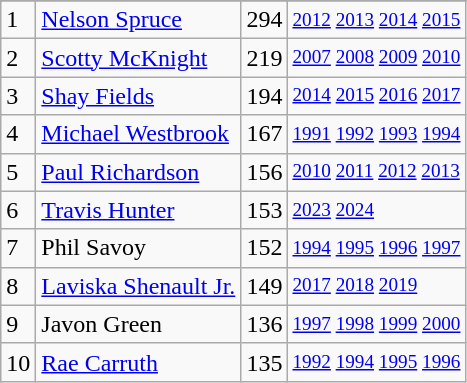<table class="wikitable">
<tr>
</tr>
<tr>
<td>1</td>
<td><a href='#'>Nelson Spruce</a></td>
<td>294</td>
<td style="font-size:80%;"><a href='#'>2012</a> <a href='#'>2013</a> <a href='#'>2014</a> <a href='#'>2015</a></td>
</tr>
<tr>
<td>2</td>
<td><a href='#'>Scotty McKnight</a></td>
<td>219</td>
<td style="font-size:80%;"><a href='#'>2007</a> <a href='#'>2008</a> <a href='#'>2009</a> <a href='#'>2010</a></td>
</tr>
<tr>
<td>3</td>
<td><a href='#'>Shay Fields</a></td>
<td>194</td>
<td style="font-size:80%;"><a href='#'>2014</a> <a href='#'>2015</a> <a href='#'>2016</a> <a href='#'>2017</a></td>
</tr>
<tr>
<td>4</td>
<td><a href='#'>Michael Westbrook</a></td>
<td>167</td>
<td style="font-size:80%;"><a href='#'>1991</a> <a href='#'>1992</a> <a href='#'>1993</a> <a href='#'>1994</a></td>
</tr>
<tr>
<td>5</td>
<td><a href='#'>Paul Richardson</a></td>
<td>156</td>
<td style="font-size:80%;"><a href='#'>2010</a> <a href='#'>2011</a> <a href='#'>2012</a> <a href='#'>2013</a></td>
</tr>
<tr>
<td>6</td>
<td><a href='#'>Travis Hunter</a></td>
<td>153</td>
<td style="font-size:80%;"><a href='#'>2023</a> <a href='#'>2024</a></td>
</tr>
<tr>
<td>7</td>
<td>Phil Savoy</td>
<td>152</td>
<td style="font-size:80%;"><a href='#'>1994</a> <a href='#'>1995</a> <a href='#'>1996</a> <a href='#'>1997</a></td>
</tr>
<tr>
<td>8</td>
<td><a href='#'>Laviska Shenault Jr.</a></td>
<td>149</td>
<td style="font-size:80%;"><a href='#'>2017</a> <a href='#'>2018</a> <a href='#'>2019</a></td>
</tr>
<tr>
<td>9</td>
<td>Javon Green</td>
<td>136</td>
<td style="font-size:80%;"><a href='#'>1997</a> <a href='#'>1998</a> <a href='#'>1999</a> <a href='#'>2000</a></td>
</tr>
<tr>
<td>10</td>
<td><a href='#'>Rae Carruth</a></td>
<td>135</td>
<td style="font-size:80%;"><a href='#'>1992</a> <a href='#'>1994</a> <a href='#'>1995</a> <a href='#'>1996</a></td>
</tr>
</table>
